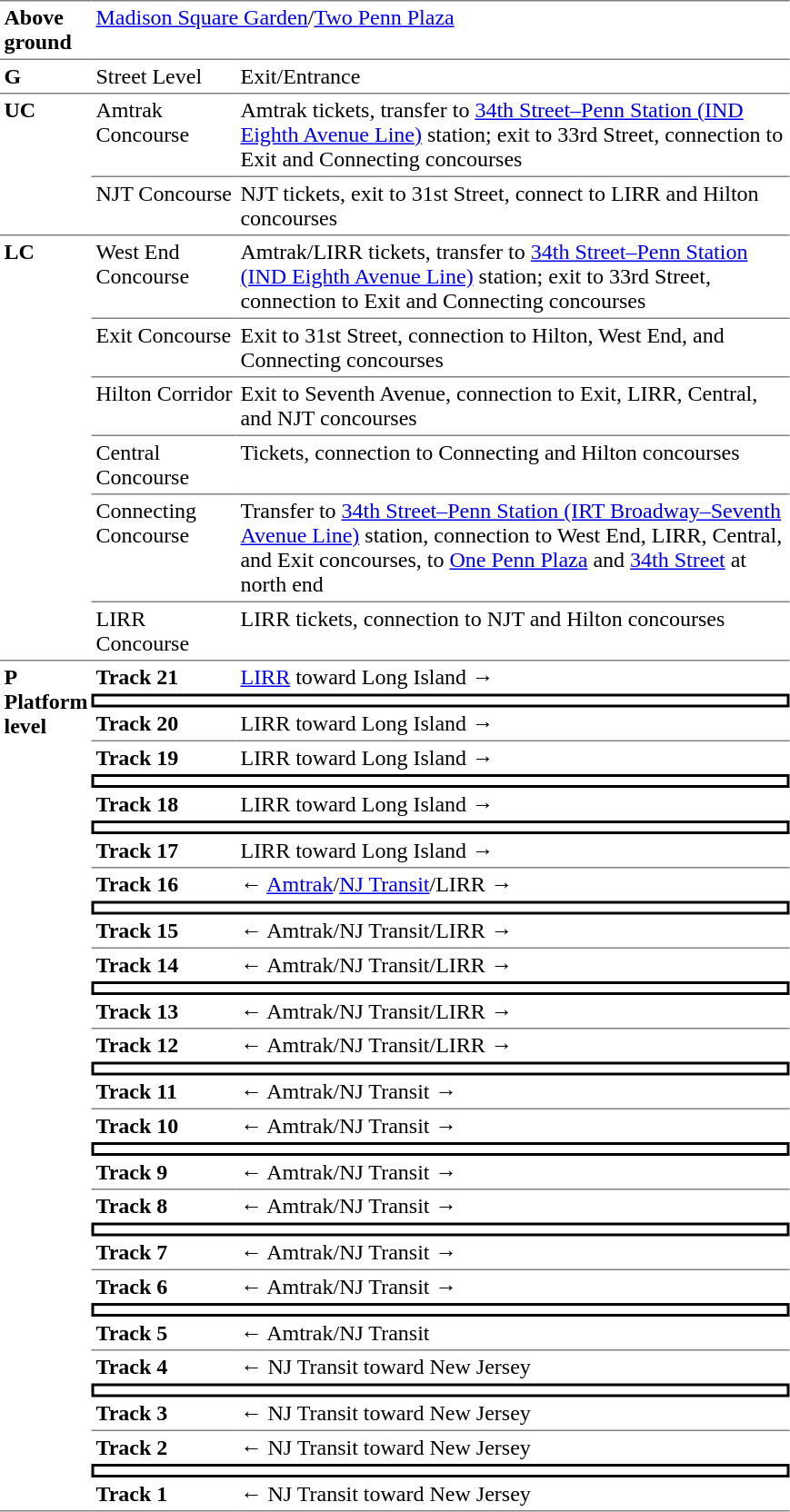<table class="collapsible collapsed" border=0 cellspacing=0 cellpadding=3>
<tr>
<th colspan=2 style="text-align:center; font-size:88%"></th>
</tr>
<tr>
<td style="border-top:solid 1px gray;" width=50 valign=top><strong>Above ground</strong></td>
<td style="border-top:solid 1px gray;" colspan=2 valign=top><a href='#'>Madison Square Garden</a>/<a href='#'>Two Penn Plaza</a></td>
</tr>
<tr>
<td style="border-top:solid 1px gray;" width=50 valign=top><strong>G</strong></td>
<td style="border-top:solid 1px gray;" width=100 valign=top>Street Level</td>
<td style="border-top:solid 1px gray;" width=400 valign=top>Exit/Entrance</td>
</tr>
<tr>
<td style="border-top:solid 1px gray;" width=50 valign=top rowspan=2><strong>UC</strong></td>
<td style="border-top:solid 1px gray;" width=100 valign=top>Amtrak Concourse</td>
<td style="border-top:solid 1px gray;" width=400 valign=top>Amtrak tickets, transfer to <a href='#'>34th Street–Penn Station (IND Eighth Avenue Line)</a> station; exit to 33rd Street, connection to Exit and Connecting concourses</td>
</tr>
<tr>
<td style="border-top:solid 1px gray;" width=100 valign=top>NJT Concourse</td>
<td style="border-top:solid 1px gray;" width=400 valign=top>NJT tickets, exit to 31st Street, connect to LIRR and Hilton concourses</td>
</tr>
<tr>
<td style="border-top:solid 1px gray;" width=50 valign=top rowspan=6><strong>LC</strong></td>
<td style="border-top:solid 1px gray;" width=100 valign=top>West End Concourse</td>
<td style="border-top:solid 1px gray;" width=400 valign=top>Amtrak/LIRR tickets, transfer to <a href='#'>34th Street–Penn Station (IND Eighth Avenue Line)</a> station; exit to 33rd Street, connection to Exit and Connecting concourses</td>
</tr>
<tr>
<td style="border-top:solid 1px gray;" width=100 valign=top>Exit Concourse</td>
<td style="border-top:solid 1px gray;" width=400 valign=top>Exit to 31st Street, connection to Hilton, West End, and Connecting concourses</td>
</tr>
<tr>
<td style="border-top:solid 1px gray;" width=100 valign=top>Hilton Corridor</td>
<td style="border-top:solid 1px gray;" width=400 valign=top>Exit to Seventh Avenue, connection to Exit, LIRR, Central, and NJT concourses</td>
</tr>
<tr>
<td style="border-top:solid 1px gray;" width=100 valign=top>Central Concourse</td>
<td style="border-top:solid 1px gray;" width=400 valign=top>Tickets, connection to Connecting and Hilton concourses</td>
</tr>
<tr>
<td style="border-top:solid 1px gray;" width=100 valign=top>Connecting Concourse</td>
<td style="border-top:solid 1px gray;" width=400 valign=top>Transfer to <a href='#'>34th Street–Penn Station (IRT Broadway–Seventh Avenue Line)</a> station, connection to West End, LIRR, Central, and Exit concourses, to <a href='#'>One Penn Plaza</a> and <a href='#'>34th Street</a> at north end</td>
</tr>
<tr>
<td style="border-top:solid 1px gray;" width=100 valign=top>LIRR Concourse</td>
<td style="border-top:solid 1px gray;" width=400 valign=top>LIRR tickets, connection to NJT and Hilton concourses</td>
</tr>
<tr>
<td style="border-top:solid 1px gray;border-bottom:solid 1px gray;" width=50 rowspan=32 valign=top><strong>P<br>Platform level</strong></td>
<td style="border-top:solid 1px gray;" width=100><strong>Track 21</strong></td>
<td style="border-top:solid 1px gray;" width=400> <a href='#'>LIRR</a> toward Long Island →</td>
</tr>
<tr>
<td style="border-top:solid 2px black;border-right:solid 2px black;border-left:solid 2px black;border-bottom:solid 2px black;text-align:center;" colspan=2></td>
</tr>
<tr>
<td style="border-bottom:solid 1px gray;"><strong>Track 20</strong></td>
<td style="border-bottom:solid 1px gray;"> LIRR toward Long Island →</td>
</tr>
<tr>
<td><strong>Track 19</strong></td>
<td> LIRR toward Long Island →</td>
</tr>
<tr>
<td style="border-top:solid 2px black;border-right:solid 2px black;border-left:solid 2px black;border-bottom:solid 2px black;text-align:center;" colspan=2></td>
</tr>
<tr>
<td><strong>Track 18</strong></td>
<td> LIRR toward Long Island →</td>
</tr>
<tr>
<td style="border-top:solid 2px black;border-right:solid 2px black;border-left:solid 2px black;border-bottom:solid 2px black;text-align:center;" colspan=2></td>
</tr>
<tr>
<td style="border-bottom:solid 1px gray;"><strong>Track 17</strong></td>
<td style="border-bottom:solid 1px gray;"> LIRR toward Long Island →</td>
</tr>
<tr>
<td><strong>Track 16</strong></td>
<td>← <a href='#'>Amtrak</a>/<a href='#'>NJ Transit</a>/LIRR →</td>
</tr>
<tr>
<td style="border-top:solid 2px black;border-right:solid 2px black;border-left:solid 2px black;border-bottom:solid 2px black;text-align:center;" colspan=2></td>
</tr>
<tr>
<td style="border-bottom:solid 1px gray;"><strong>Track 15</strong></td>
<td style="border-bottom:solid 1px gray;">← Amtrak/NJ Transit/LIRR →</td>
</tr>
<tr>
<td><strong>Track 14</strong></td>
<td>← Amtrak/NJ Transit/LIRR →</td>
</tr>
<tr>
<td style="border-top:solid 2px black;border-right:solid 2px black;border-left:solid 2px black;border-bottom:solid 2px black;text-align:center;" colspan=2></td>
</tr>
<tr>
<td style="border-bottom:solid 1px gray;"><strong>Track 13</strong></td>
<td style="border-bottom:solid 1px gray;">← Amtrak/NJ Transit/LIRR →</td>
</tr>
<tr>
<td><strong>Track 12</strong></td>
<td>← Amtrak/NJ Transit/LIRR →</td>
</tr>
<tr>
<td style="border-top:solid 2px black;border-right:solid 2px black;border-left:solid 2px black;border-bottom:solid 2px black;text-align:center;" colspan=2></td>
</tr>
<tr>
<td style="border-bottom:solid 1px gray;"><strong>Track 11</strong></td>
<td style="border-bottom:solid 1px gray;">← Amtrak/NJ Transit →</td>
</tr>
<tr>
<td><strong>Track 10</strong></td>
<td>← Amtrak/NJ Transit →</td>
</tr>
<tr>
<td style="border-top:solid 2px black;border-right:solid 2px black;border-left:solid 2px black;border-bottom:solid 2px black;text-align:center;" colspan=2></td>
</tr>
<tr>
<td style="border-bottom:solid 1px gray;"><strong>Track 9</strong></td>
<td style="border-bottom:solid 1px gray;">← Amtrak/NJ Transit →</td>
</tr>
<tr>
<td><strong>Track 8</strong></td>
<td>← Amtrak/NJ Transit →</td>
</tr>
<tr>
<td style="border-top:solid 2px black;border-right:solid 2px black;border-left:solid 2px black;border-bottom:solid 2px black;text-align:center;" colspan=2></td>
</tr>
<tr>
<td style="border-bottom:solid 1px gray;"><strong>Track 7</strong></td>
<td style="border-bottom:solid 1px gray;">← Amtrak/NJ Transit →</td>
</tr>
<tr>
<td><strong>Track 6</strong></td>
<td>← Amtrak/NJ Transit →</td>
</tr>
<tr>
<td style="border-top:solid 2px black;border-right:solid 2px black;border-left:solid 2px black;border-bottom:solid 2px black;text-align:center;" colspan=2></td>
</tr>
<tr>
<td style="border-bottom:solid 1px gray;"><strong>Track 5</strong></td>
<td style="border-bottom:solid 1px gray;">← Amtrak/NJ Transit</td>
</tr>
<tr>
<td><strong>Track 4</strong></td>
<td>← NJ Transit toward New Jersey</td>
</tr>
<tr>
<td style="border-top:solid 2px black;border-right:solid 2px black;border-left:solid 2px black;border-bottom:solid 2px black;text-align:center;" colspan=2></td>
</tr>
<tr>
<td style="border-bottom:solid 1px gray;"><strong>Track 3</strong></td>
<td style="border-bottom:solid 1px gray;">← NJ Transit toward New Jersey</td>
</tr>
<tr>
<td><strong>Track 2</strong></td>
<td>← NJ Transit toward New Jersey</td>
</tr>
<tr>
<td style="border-top:solid 2px black;border-right:solid 2px black;border-left:solid 2px black;border-bottom:solid 2px black;text-align:center;" colspan=2></td>
</tr>
<tr>
<td style="border-bottom:solid 1px gray;"><strong>Track 1</strong></td>
<td style="border-bottom:solid 1px gray;">← NJ Transit toward New Jersey</td>
</tr>
</table>
